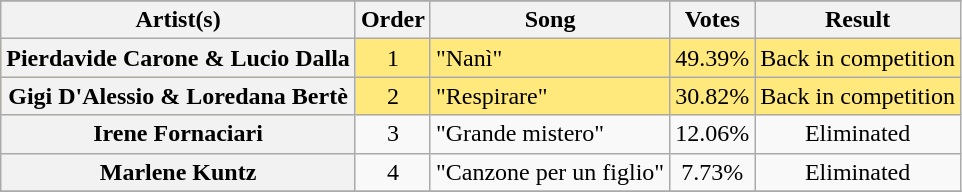<table class="sortable wikitable plainrowheaders">
<tr>
</tr>
<tr>
<th>Artist(s)</th>
<th>Order</th>
<th>Song</th>
<th>Votes</th>
<th>Result</th>
</tr>
<tr style="background:#ffe87c;">
<th scope="row">Pierdavide Carone & Lucio Dalla</th>
<td style="text-align:center;">1</td>
<td>"Nanì"</td>
<td style="text-align:center;">49.39%</td>
<td style="text-align:center;">Back in competition</td>
</tr>
<tr style="background:#ffe87c;">
<th scope="row">Gigi D'Alessio & Loredana Bertè</th>
<td style="text-align:center;">2</td>
<td>"Respirare"</td>
<td style="text-align:center;">30.82%</td>
<td style="text-align:center;">Back in competition</td>
</tr>
<tr>
<th scope="row">Irene Fornaciari</th>
<td style="text-align:center;">3</td>
<td>"Grande mistero"</td>
<td style="text-align:center;">12.06%</td>
<td style="text-align:center;">Eliminated</td>
</tr>
<tr>
<th scope="row">Marlene Kuntz</th>
<td style="text-align:center;">4</td>
<td>"Canzone per un figlio"</td>
<td style="text-align:center;">7.73%</td>
<td style="text-align:center;">Eliminated</td>
</tr>
<tr>
</tr>
</table>
